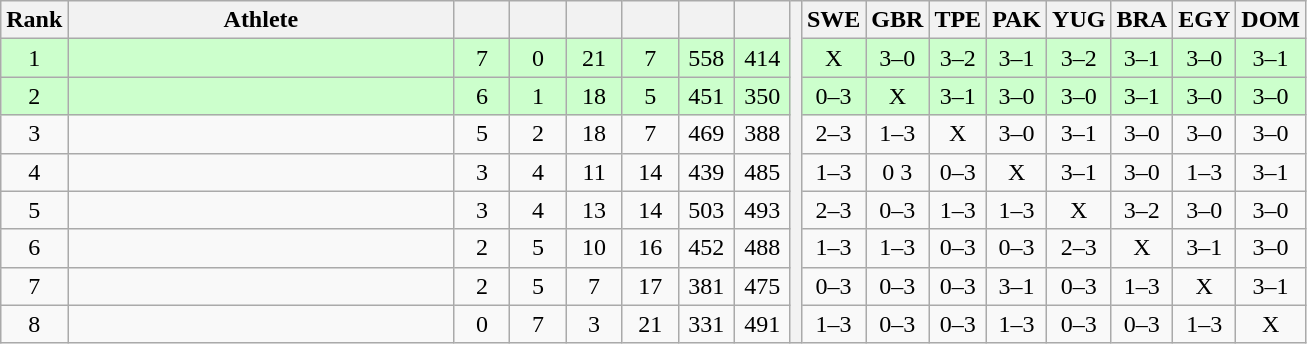<table class="wikitable" style="text-align:center">
<tr>
<th>Rank</th>
<th width=250>Athlete</th>
<th width=30></th>
<th width=30></th>
<th width=30></th>
<th width=30></th>
<th width=30></th>
<th width=30></th>
<th rowspan=9></th>
<th width=30>SWE</th>
<th width=30>GBR</th>
<th width=30>TPE</th>
<th width=30>PAK</th>
<th width=30>YUG</th>
<th width=30>BRA</th>
<th width=30>EGY</th>
<th width=30>DOM</th>
</tr>
<tr style="background-color:#ccffcc;">
<td>1</td>
<td align=left></td>
<td>7</td>
<td>0</td>
<td>21</td>
<td>7</td>
<td>558</td>
<td>414</td>
<td>X</td>
<td>3–0</td>
<td>3–2</td>
<td>3–1</td>
<td>3–2</td>
<td>3–1</td>
<td>3–0</td>
<td>3–1</td>
</tr>
<tr style="background-color:#ccffcc;">
<td>2</td>
<td align=left></td>
<td>6</td>
<td>1</td>
<td>18</td>
<td>5</td>
<td>451</td>
<td>350</td>
<td>0–3</td>
<td>X</td>
<td>3–1</td>
<td>3–0</td>
<td>3–0</td>
<td>3–1</td>
<td>3–0</td>
<td>3–0</td>
</tr>
<tr>
<td>3</td>
<td align=left></td>
<td>5</td>
<td>2</td>
<td>18</td>
<td>7</td>
<td>469</td>
<td>388</td>
<td>2–3</td>
<td>1–3</td>
<td>X</td>
<td>3–0</td>
<td>3–1</td>
<td>3–0</td>
<td>3–0</td>
<td>3–0</td>
</tr>
<tr>
<td>4</td>
<td align=left></td>
<td>3</td>
<td>4</td>
<td>11</td>
<td>14</td>
<td>439</td>
<td>485</td>
<td>1–3</td>
<td>0 3</td>
<td>0–3</td>
<td>X</td>
<td>3–1</td>
<td>3–0</td>
<td>1–3</td>
<td>3–1</td>
</tr>
<tr>
<td>5</td>
<td align=left></td>
<td>3</td>
<td>4</td>
<td>13</td>
<td>14</td>
<td>503</td>
<td>493</td>
<td>2–3</td>
<td>0–3</td>
<td>1–3</td>
<td>1–3</td>
<td>X</td>
<td>3–2</td>
<td>3–0</td>
<td>3–0</td>
</tr>
<tr>
<td>6</td>
<td align=left></td>
<td>2</td>
<td>5</td>
<td>10</td>
<td>16</td>
<td>452</td>
<td>488</td>
<td>1–3</td>
<td>1–3</td>
<td>0–3</td>
<td>0–3</td>
<td>2–3</td>
<td>X</td>
<td>3–1</td>
<td>3–0</td>
</tr>
<tr>
<td>7</td>
<td align=left></td>
<td>2</td>
<td>5</td>
<td>7</td>
<td>17</td>
<td>381</td>
<td>475</td>
<td>0–3</td>
<td>0–3</td>
<td>0–3</td>
<td>3–1</td>
<td>0–3</td>
<td>1–3</td>
<td>X</td>
<td>3–1</td>
</tr>
<tr>
<td>8</td>
<td align=left></td>
<td>0</td>
<td>7</td>
<td>3</td>
<td>21</td>
<td>331</td>
<td>491</td>
<td>1–3</td>
<td>0–3</td>
<td>0–3</td>
<td>1–3</td>
<td>0–3</td>
<td>0–3</td>
<td>1–3</td>
<td>X</td>
</tr>
</table>
